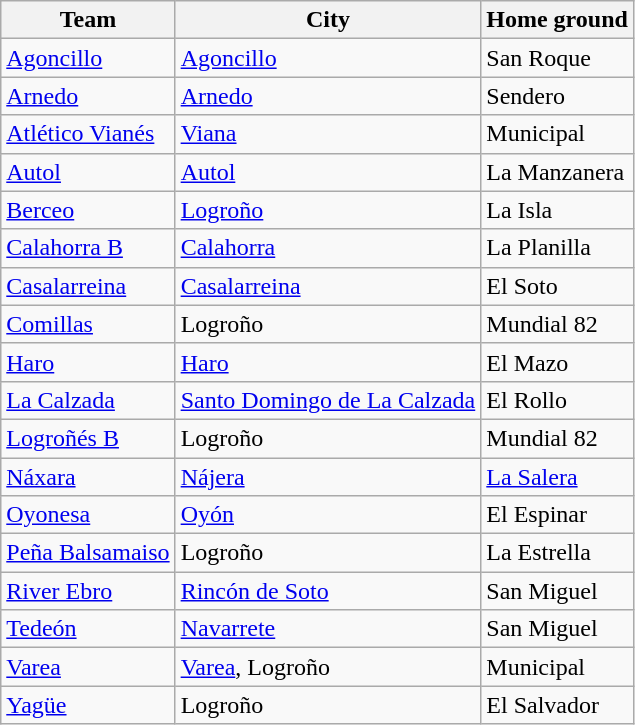<table class="wikitable sortable">
<tr>
<th>Team</th>
<th>City</th>
<th>Home ground</th>
</tr>
<tr>
<td><a href='#'>Agoncillo</a></td>
<td><a href='#'>Agoncillo</a></td>
<td>San Roque</td>
</tr>
<tr>
<td><a href='#'>Arnedo</a></td>
<td><a href='#'>Arnedo</a></td>
<td>Sendero</td>
</tr>
<tr>
<td><a href='#'>Atlético Vianés</a></td>
<td><a href='#'>Viana</a> </td>
<td>Municipal</td>
</tr>
<tr>
<td><a href='#'>Autol</a></td>
<td><a href='#'>Autol</a></td>
<td>La Manzanera</td>
</tr>
<tr>
<td><a href='#'>Berceo</a></td>
<td><a href='#'>Logroño</a></td>
<td>La Isla</td>
</tr>
<tr>
<td><a href='#'>Calahorra B</a></td>
<td><a href='#'>Calahorra</a></td>
<td>La Planilla</td>
</tr>
<tr>
<td><a href='#'>Casalarreina</a></td>
<td><a href='#'>Casalarreina</a></td>
<td>El Soto</td>
</tr>
<tr>
<td><a href='#'>Comillas</a></td>
<td>Logroño</td>
<td>Mundial 82</td>
</tr>
<tr>
<td><a href='#'>Haro</a></td>
<td><a href='#'>Haro</a></td>
<td>El Mazo</td>
</tr>
<tr>
<td><a href='#'>La Calzada</a></td>
<td><a href='#'>Santo Domingo de La Calzada</a></td>
<td>El Rollo</td>
</tr>
<tr>
<td><a href='#'>Logroñés B</a></td>
<td>Logroño</td>
<td>Mundial 82</td>
</tr>
<tr>
<td><a href='#'>Náxara</a></td>
<td><a href='#'>Nájera</a></td>
<td><a href='#'>La Salera</a></td>
</tr>
<tr>
<td><a href='#'>Oyonesa</a></td>
<td><a href='#'>Oyón</a> </td>
<td>El Espinar</td>
</tr>
<tr>
<td><a href='#'>Peña Balsamaiso</a></td>
<td>Logroño</td>
<td>La Estrella</td>
</tr>
<tr>
<td><a href='#'>River Ebro</a></td>
<td><a href='#'>Rincón de Soto</a></td>
<td>San Miguel</td>
</tr>
<tr>
<td><a href='#'>Tedeón</a></td>
<td><a href='#'>Navarrete</a></td>
<td>San Miguel</td>
</tr>
<tr>
<td><a href='#'>Varea</a></td>
<td><a href='#'>Varea</a>, Logroño</td>
<td>Municipal</td>
</tr>
<tr>
<td><a href='#'>Yagüe</a></td>
<td>Logroño</td>
<td>El Salvador</td>
</tr>
</table>
